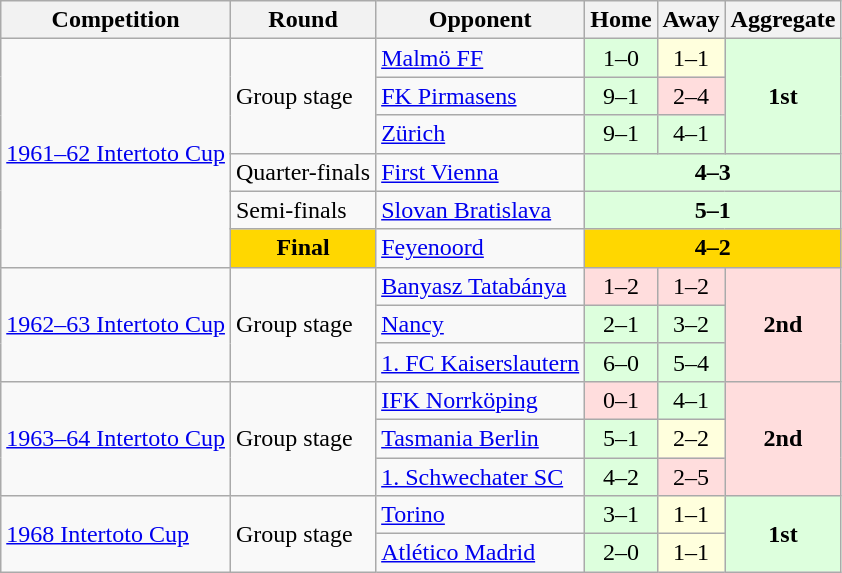<table class="wikitable">
<tr>
<th>Competition</th>
<th>Round</th>
<th>Opponent</th>
<th>Home</th>
<th>Away</th>
<th>Aggregate</th>
</tr>
<tr>
<td rowspan="6"><a href='#'>1961–62 Intertoto Cup</a></td>
<td rowspan="3">Group stage</td>
<td> <a href='#'>Malmö FF</a></td>
<td bgcolor="#ddffdd" style="text-align:center;">1–0</td>
<td bgcolor="#ffffdd" style="text-align:center;">1–1</td>
<td bgcolor="#ddffdd" style="text-align:center;" rowspan="3"><strong>1st</strong></td>
</tr>
<tr>
<td> <a href='#'>FK Pirmasens</a></td>
<td bgcolor="#ddffdd" style="text-align:center;">9–1</td>
<td bgcolor="#ffdddd" style="text-align:center;">2–4</td>
</tr>
<tr>
<td> <a href='#'>Zürich</a></td>
<td bgcolor="#ddffdd" style="text-align:center;">9–1</td>
<td bgcolor="#ddffdd" style="text-align:center;">4–1</td>
</tr>
<tr>
<td>Quarter-finals</td>
<td> <a href='#'>First Vienna</a></td>
<td bgcolor="#ddffdd" style="text-align:center;" colspan="3"><strong>4–3</strong> </td>
</tr>
<tr>
<td>Semi-finals</td>
<td> <a href='#'>Slovan Bratislava</a></td>
<td bgcolor="#ddffdd" style="text-align:center;" colspan="3"><strong>5–1</strong></td>
</tr>
<tr>
<td bgcolor="#FFD700" style="text-align:center;"><strong>Final</strong></td>
<td> <a href='#'>Feyenoord</a></td>
<td bgcolor="FFD700" style="text-align:center;" colspan="3"><strong>4–2</strong></td>
</tr>
<tr>
<td rowspan="3"><a href='#'>1962–63 Intertoto Cup</a></td>
<td rowspan="3">Group stage</td>
<td> <a href='#'>Banyasz Tatabánya</a></td>
<td bgcolor="#ffdddd" style="text-align:center;">1–2</td>
<td bgcolor="#ffdddd" style="text-align:center;">1–2</td>
<td bgcolor="#ffdddd" style="text-align:center;" rowspan="3"><strong>2nd</strong></td>
</tr>
<tr>
<td> <a href='#'>Nancy</a></td>
<td bgcolor="#ddffdd" style="text-align:center;">2–1</td>
<td bgcolor="#ddffdd" style="text-align:center;">3–2</td>
</tr>
<tr>
<td> <a href='#'>1. FC Kaiserslautern</a></td>
<td bgcolor="#ddffdd" style="text-align:center;">6–0</td>
<td bgcolor="#ddffdd" style="text-align:center;">5–4</td>
</tr>
<tr>
<td rowspan="3"><a href='#'>1963–64 Intertoto Cup</a></td>
<td rowspan="3">Group stage</td>
<td> <a href='#'>IFK Norrköping</a></td>
<td bgcolor="#ffdddd" style="text-align:center;">0–1</td>
<td bgcolor="#ddffdd" style="text-align:center;">4–1</td>
<td bgcolor="#ffdddd" style="text-align:center;" rowspan="3"><strong>2nd</strong></td>
</tr>
<tr>
<td> <a href='#'>Tasmania Berlin</a></td>
<td bgcolor="#ddffdd" style="text-align:center;">5–1</td>
<td bgcolor="#ffffdd" style="text-align:center;">2–2</td>
</tr>
<tr>
<td> <a href='#'>1. Schwechater SC</a></td>
<td bgcolor="#ddffdd" style="text-align:center;">4–2</td>
<td bgcolor="#ffdddd" style="text-align:center;">2–5</td>
</tr>
<tr>
<td rowspan="2"><a href='#'>1968 Intertoto Cup</a></td>
<td rowspan="2">Group stage</td>
<td> <a href='#'>Torino</a></td>
<td bgcolor="#ddffdd" style="text-align:center;">3–1</td>
<td bgcolor="#ffffdd" style="text-align:center;">1–1</td>
<td bgcolor="#ddffdd" style="text-align:center;" rowspan="2"><strong>1st</strong></td>
</tr>
<tr>
<td> <a href='#'>Atlético Madrid</a></td>
<td bgcolor="#ddffdd" style="text-align:center;">2–0</td>
<td bgcolor="#ffffdd" style="text-align:center;">1–1</td>
</tr>
</table>
